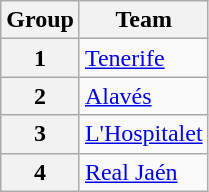<table class="wikitable">
<tr>
<th>Group</th>
<th>Team</th>
</tr>
<tr>
<th>1</th>
<td><a href='#'>Tenerife</a></td>
</tr>
<tr>
<th>2</th>
<td><a href='#'>Alavés</a></td>
</tr>
<tr>
<th>3</th>
<td><a href='#'>L'Hospitalet</a></td>
</tr>
<tr>
<th>4</th>
<td><a href='#'>Real Jaén</a></td>
</tr>
</table>
